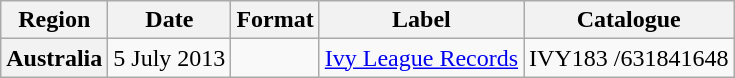<table class="wikitable plainrowheaders">
<tr>
<th scope="col">Region</th>
<th scope="col">Date</th>
<th scope="col">Format</th>
<th scope="col">Label</th>
<th scope="col">Catalogue</th>
</tr>
<tr>
<th scope="row">Australia</th>
<td>5 July 2013</td>
<td></td>
<td><a href='#'>Ivy League Records</a></td>
<td>IVY183 /631841648</td>
</tr>
</table>
